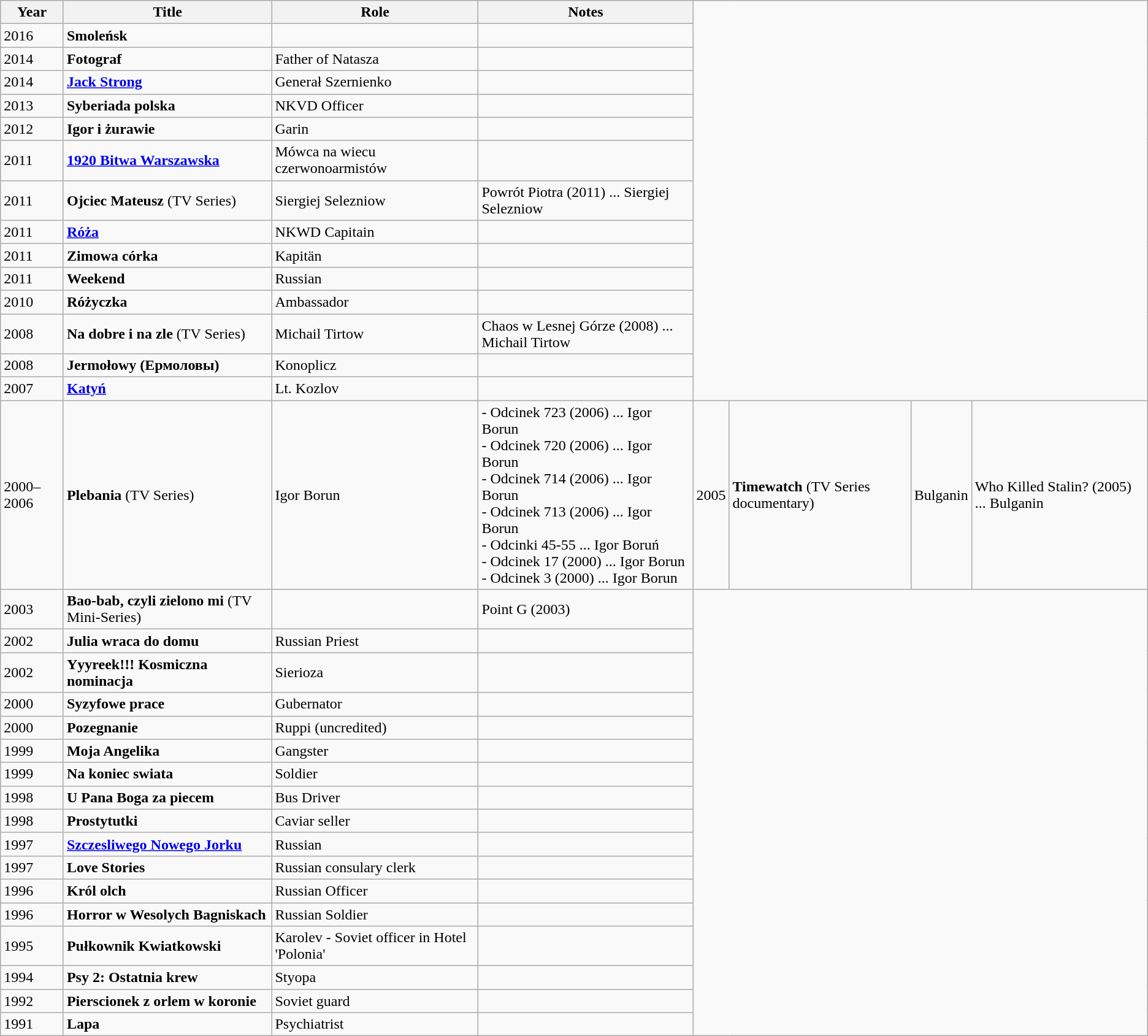<table class="wikitable">
<tr>
<th>Year</th>
<th>Title</th>
<th>Role</th>
<th>Notes</th>
</tr>
<tr>
<td>2016</td>
<td><strong>Smoleńsk</strong></td>
<td></td>
<td></td>
</tr>
<tr>
<td>2014</td>
<td><strong>Fotograf</strong></td>
<td>Father of Natasza</td>
<td></td>
</tr>
<tr>
<td>2014</td>
<td><strong><a href='#'>Jack Strong</a></strong></td>
<td>Generał Szernienko</td>
<td></td>
</tr>
<tr>
<td>2013</td>
<td><strong>Syberiada polska</strong></td>
<td>NKVD Officer</td>
<td></td>
</tr>
<tr>
<td>2012</td>
<td><strong>Igor i żurawie</strong></td>
<td>Garin</td>
<td></td>
</tr>
<tr>
<td>2011</td>
<td><strong><a href='#'>1920 Bitwa Warszawska</a></strong></td>
<td>Mówca na wiecu czerwonoarmistów</td>
<td></td>
</tr>
<tr>
<td>2011</td>
<td><strong>Ojciec Mateusz</strong> (TV Series)</td>
<td>Siergiej Selezniow</td>
<td>Powrót Piotra (2011) ... Siergiej Selezniow</td>
</tr>
<tr>
<td>2011</td>
<td><strong><a href='#'>Róża</a></strong></td>
<td>NKWD Capitain</td>
<td></td>
</tr>
<tr>
<td>2011</td>
<td><strong>Zimowa córka</strong></td>
<td>Kapitän</td>
<td></td>
</tr>
<tr>
<td>2011</td>
<td><strong>Weekend</strong></td>
<td>Russian</td>
<td></td>
</tr>
<tr>
<td>2010</td>
<td><strong>Różyczka</strong></td>
<td>Ambassador</td>
<td></td>
</tr>
<tr>
<td>2008</td>
<td><strong>Na dobre i na zle</strong> (TV Series)</td>
<td>Michail Tirtow</td>
<td>Chaos w Lesnej Górze (2008) ... Michail Tirtow</td>
</tr>
<tr>
<td>2008</td>
<td><strong>Jermołowy (Ермоловы)</strong></td>
<td>Konoplicz</td>
<td></td>
</tr>
<tr>
<td>2007</td>
<td><strong><a href='#'>Katyń</a></strong></td>
<td>Lt. Kozlov</td>
<td></td>
</tr>
<tr>
<td>2000–2006</td>
<td><strong>Plebania</strong> (TV Series)</td>
<td>Igor Borun</td>
<td>- Odcinek 723 (2006) ... Igor Borun<br>- Odcinek 720 (2006) ... Igor Borun<br>- Odcinek 714 (2006) ... Igor Borun<br>- Odcinek 713 (2006) ... Igor Borun<br>- Odcinki 45-55 ... Igor Boruń<br>- Odcinek 17 (2000) ... Igor Borun<br>- Odcinek 3 (2000) ... Igor Borun</td>
<td>2005</td>
<td><strong>Timewatch</strong> (TV Series documentary)</td>
<td>Bulganin</td>
<td>Who Killed Stalin? (2005) ... Bulganin</td>
</tr>
<tr>
<td>2003</td>
<td><strong>Bao-bab, czyli zielono mi</strong> (TV Mini-Series)</td>
<td></td>
<td>Point G (2003)</td>
</tr>
<tr>
<td>2002</td>
<td><strong>Julia wraca do domu</strong></td>
<td>Russian Priest</td>
<td></td>
</tr>
<tr>
<td>2002</td>
<td><strong>Yyyreek!!! Kosmiczna nominacja</strong></td>
<td>Sierioza</td>
<td></td>
</tr>
<tr>
<td>2000</td>
<td><strong>Syzyfowe prace</strong></td>
<td>Gubernator</td>
<td></td>
</tr>
<tr>
<td>2000</td>
<td><strong>Pozegnanie</strong></td>
<td>Ruppi (uncredited)</td>
<td></td>
</tr>
<tr>
<td>1999</td>
<td><strong>Moja Angelika</strong></td>
<td>Gangster</td>
<td></td>
</tr>
<tr>
<td>1999</td>
<td><strong>Na koniec swiata</strong></td>
<td>Soldier</td>
<td></td>
</tr>
<tr>
<td>1998</td>
<td><strong>U Pana Boga za piecem</strong></td>
<td>Bus Driver</td>
<td></td>
</tr>
<tr>
<td>1998</td>
<td><strong>Prostytutki</strong></td>
<td>Caviar seller</td>
<td></td>
</tr>
<tr>
<td>1997</td>
<td><strong><a href='#'>Szczesliwego Nowego Jorku</a></strong></td>
<td>Russian</td>
<td></td>
</tr>
<tr>
<td>1997</td>
<td><strong>Love Stories</strong></td>
<td>Russian consulary clerk</td>
<td></td>
</tr>
<tr>
<td>1996</td>
<td><strong>Król olch</strong></td>
<td>Russian Officer</td>
<td></td>
</tr>
<tr>
<td>1996</td>
<td><strong>Horror w Wesolych Bagniskach</strong></td>
<td>Russian Soldier</td>
<td></td>
</tr>
<tr>
<td>1995</td>
<td><strong>Pułkownik Kwiatkowski</strong></td>
<td>Karolev - Soviet officer in Hotel 'Polonia'</td>
<td></td>
</tr>
<tr>
<td>1994</td>
<td><strong>Psy 2: Ostatnia krew</strong></td>
<td>Styopa</td>
<td></td>
</tr>
<tr>
<td>1992</td>
<td><strong>Pierscionek z orlem w koronie</strong></td>
<td>Soviet guard</td>
<td></td>
</tr>
<tr>
<td>1991</td>
<td><strong>Lapa</strong></td>
<td>Psychiatrist</td>
<td></td>
</tr>
</table>
